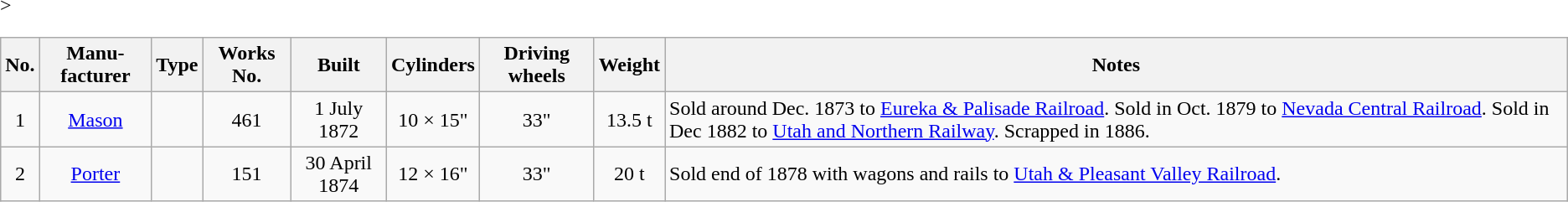<table class="wikitable" style="text-align:center">>
<tr>
<th>No.</th>
<th>Manu­facturer</th>
<th>Type</th>
<th>Works No.</th>
<th>Built</th>
<th>Cylinders</th>
<th>Driving wheels</th>
<th>Weight</th>
<th>Notes</th>
</tr>
<tr>
<td>1</td>
<td><a href='#'>Mason</a></td>
<td></td>
<td>461</td>
<td>1 July 1872</td>
<td>10 × 15"</td>
<td>33"</td>
<td>13.5 t</td>
<td align="left">Sold around Dec. 1873 to <a href='#'>Eureka & Palisade Railroad</a>. Sold in Oct. 1879 to <a href='#'>Nevada Central Railroad</a>. Sold in Dec 1882 to <a href='#'>Utah and Northern Railway</a>. Scrapped in 1886.</td>
</tr>
<tr>
<td>2</td>
<td><a href='#'>Porter</a></td>
<td></td>
<td>151</td>
<td>30 April 1874</td>
<td>12 × 16"</td>
<td>33"</td>
<td>20 t</td>
<td align="left">Sold end of 1878 with wagons and rails to <a href='#'>Utah & Pleasant Valley Railroad</a>.</td>
</tr>
</table>
